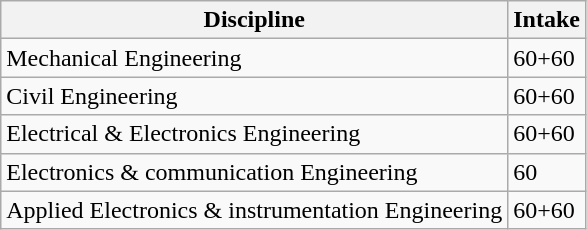<table class="wikitable">
<tr>
<th>Discipline</th>
<th>Intake</th>
</tr>
<tr>
<td>Mechanical Engineering</td>
<td>60+60</td>
</tr>
<tr>
<td>Civil Engineering</td>
<td>60+60</td>
</tr>
<tr>
<td>Electrical & Electronics Engineering</td>
<td>60+60</td>
</tr>
<tr>
<td>Electronics & communication Engineering</td>
<td>60</td>
</tr>
<tr>
<td>Applied Electronics & instrumentation Engineering</td>
<td>60+60</td>
</tr>
</table>
